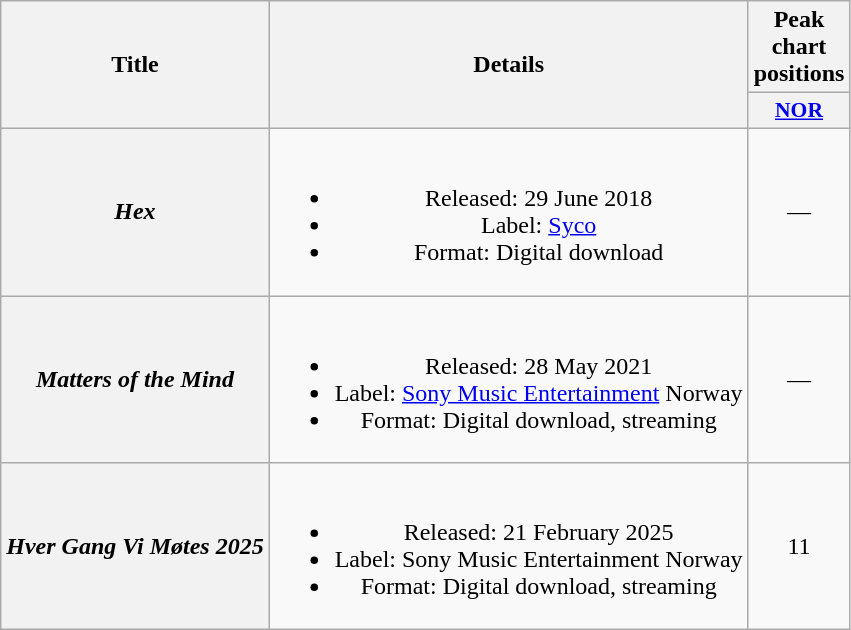<table class="wikitable plainrowheaders" style="text-align:center">
<tr>
<th scope="col" rowspan="2">Title</th>
<th scope="col" rowspan="2">Details</th>
<th scope="col" colspan="1">Peak chart positions</th>
</tr>
<tr>
<th scope="col" style="width:3em;font-size:90%;"><a href='#'>NOR</a><br></th>
</tr>
<tr>
<th scope="row"><em>Hex</em></th>
<td><br><ul><li>Released: 29 June 2018</li><li>Label: <a href='#'>Syco</a></li><li>Format: Digital download</li></ul></td>
<td>—</td>
</tr>
<tr>
<th scope="row"><em>Matters of the Mind</em></th>
<td><br><ul><li>Released: 28 May 2021</li><li>Label: <a href='#'>Sony Music Entertainment</a> Norway</li><li>Format: Digital download, streaming</li></ul></td>
<td>—</td>
</tr>
<tr>
<th scope="row"><em>Hver Gang Vi Møtes 2025</em></th>
<td><br><ul><li>Released: 21 February 2025</li><li>Label: Sony Music Entertainment Norway</li><li>Format: Digital download, streaming</li></ul></td>
<td>11</td>
</tr>
</table>
